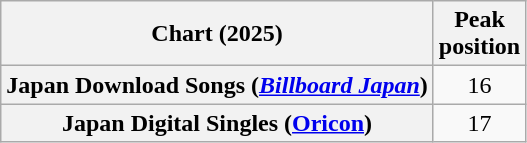<table class="wikitable sortable plainrowheaders" style="text-align:center">
<tr>
<th scope="col">Chart (2025)</th>
<th scope="col">Peak<br>position</th>
</tr>
<tr>
<th scope="row">Japan Download Songs (<em><a href='#'>Billboard Japan</a></em>)</th>
<td>16</td>
</tr>
<tr>
<th scope="row">Japan Digital Singles (<a href='#'>Oricon</a>)</th>
<td>17</td>
</tr>
</table>
